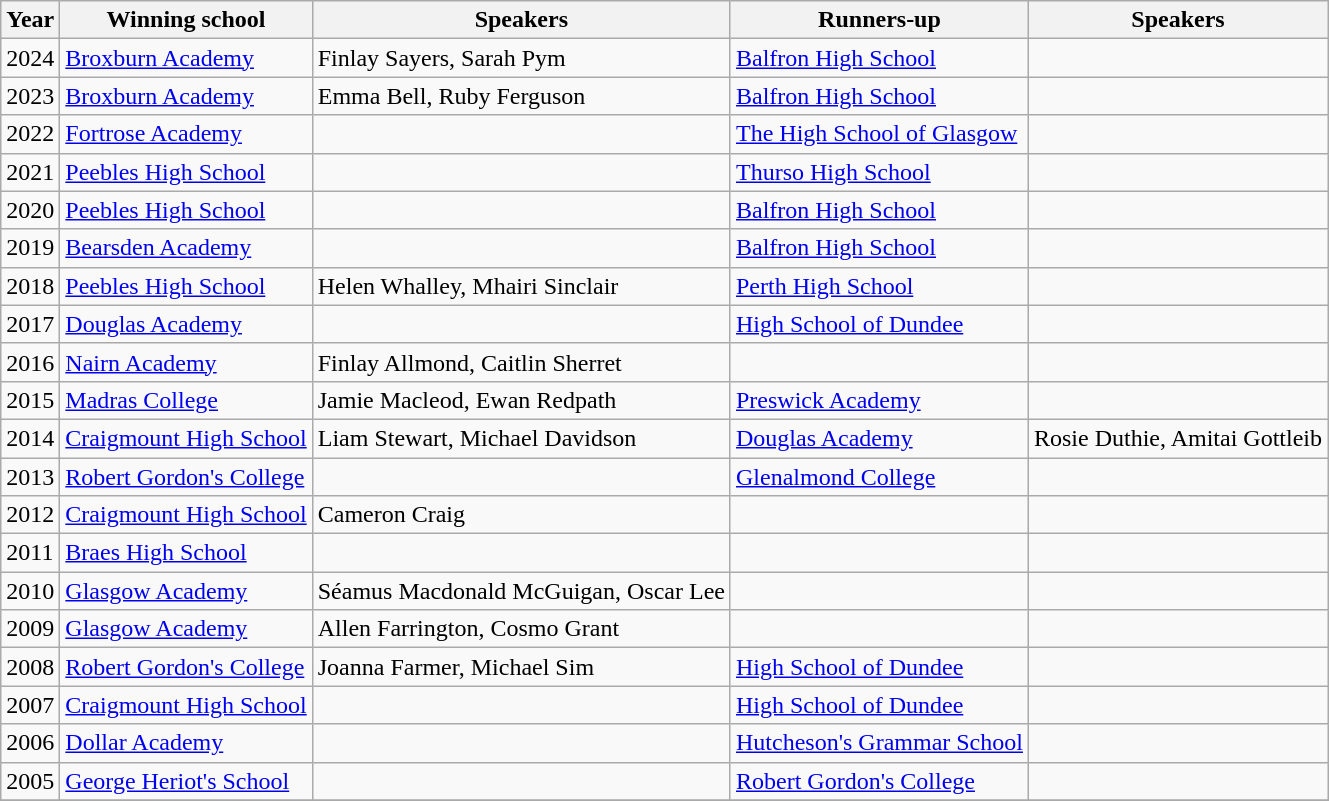<table class="wikitable sortable">
<tr>
<th>Year</th>
<th>Winning school</th>
<th>Speakers</th>
<th>Runners-up</th>
<th>Speakers</th>
</tr>
<tr>
<td>2024</td>
<td><a href='#'>Broxburn Academy</a></td>
<td>Finlay Sayers, Sarah Pym</td>
<td><a href='#'>Balfron High School</a></td>
<td></td>
</tr>
<tr>
<td>2023</td>
<td><a href='#'>Broxburn Academy</a></td>
<td>Emma Bell, Ruby Ferguson</td>
<td><a href='#'>Balfron High School</a></td>
<td></td>
</tr>
<tr>
<td>2022</td>
<td><a href='#'>Fortrose Academy</a></td>
<td></td>
<td><a href='#'>The High School of Glasgow</a></td>
<td></td>
</tr>
<tr>
<td>2021</td>
<td><a href='#'>Peebles High School</a></td>
<td></td>
<td><a href='#'>Thurso High School</a></td>
<td></td>
</tr>
<tr>
<td>2020</td>
<td><a href='#'>Peebles High School</a></td>
<td></td>
<td><a href='#'>Balfron High School</a></td>
<td></td>
</tr>
<tr>
<td>2019</td>
<td><a href='#'>Bearsden Academy</a></td>
<td></td>
<td><a href='#'>Balfron High School</a></td>
<td></td>
</tr>
<tr>
<td>2018</td>
<td><a href='#'>Peebles High School</a></td>
<td>Helen Whalley, Mhairi Sinclair</td>
<td><a href='#'>Perth High School</a></td>
<td></td>
</tr>
<tr>
<td>2017</td>
<td><a href='#'>Douglas Academy</a></td>
<td></td>
<td><a href='#'>High School of Dundee</a></td>
<td></td>
</tr>
<tr>
<td>2016</td>
<td><a href='#'>Nairn Academy</a></td>
<td>Finlay Allmond, Caitlin Sherret</td>
<td></td>
<td></td>
</tr>
<tr>
<td>2015</td>
<td><a href='#'>Madras College</a></td>
<td>Jamie Macleod, Ewan Redpath</td>
<td><a href='#'>Preswick Academy</a></td>
<td></td>
</tr>
<tr>
<td>2014</td>
<td><a href='#'>Craigmount High School</a></td>
<td>Liam Stewart, Michael Davidson</td>
<td><a href='#'>Douglas Academy</a></td>
<td>Rosie Duthie, Amitai Gottleib</td>
</tr>
<tr>
<td>2013</td>
<td><a href='#'>Robert Gordon's College</a></td>
<td></td>
<td><a href='#'>Glenalmond College</a></td>
<td></td>
</tr>
<tr>
<td>2012</td>
<td><a href='#'>Craigmount High School</a></td>
<td>Cameron Craig</td>
<td></td>
<td></td>
</tr>
<tr>
<td>2011</td>
<td><a href='#'>Braes High School</a></td>
<td></td>
<td></td>
<td></td>
</tr>
<tr>
<td>2010</td>
<td><a href='#'>Glasgow Academy</a></td>
<td>Séamus Macdonald McGuigan, Oscar Lee</td>
<td></td>
<td></td>
</tr>
<tr>
<td>2009</td>
<td><a href='#'>Glasgow Academy</a></td>
<td>Allen Farrington, Cosmo Grant</td>
<td></td>
<td></td>
</tr>
<tr>
<td>2008</td>
<td><a href='#'>Robert Gordon's College</a></td>
<td>Joanna Farmer, Michael Sim</td>
<td><a href='#'>High School of Dundee</a></td>
<td></td>
</tr>
<tr>
<td>2007</td>
<td><a href='#'>Craigmount High School</a></td>
<td></td>
<td><a href='#'>High School of Dundee</a></td>
<td></td>
</tr>
<tr>
<td>2006</td>
<td><a href='#'>Dollar Academy</a></td>
<td></td>
<td><a href='#'>Hutcheson's Grammar School</a></td>
<td></td>
</tr>
<tr>
<td>2005</td>
<td><a href='#'>George Heriot's School</a></td>
<td></td>
<td><a href='#'>Robert Gordon's College</a></td>
<td></td>
</tr>
<tr>
</tr>
</table>
